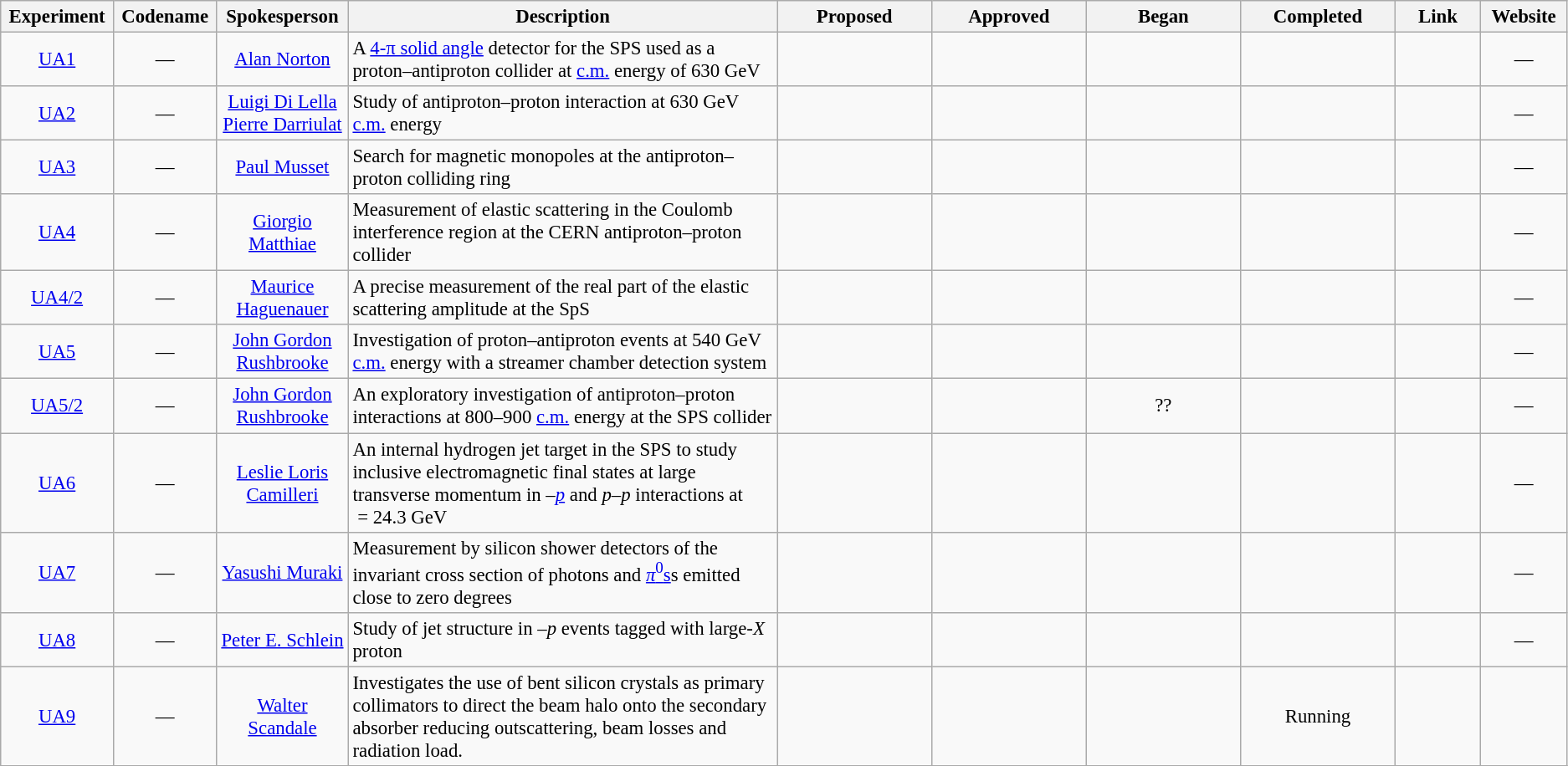<table class="wikitable sortable" style="text-align:center; font-size:95%;">
<tr>
<th width="5%">Experiment<br></th>
<th width="5%">Codename<br></th>
<th width="7%">Spokesperson<br></th>
<th class="unsortable" width="25%">Description<br></th>
<th width="9%">Proposed<br></th>
<th width="9%">Approved<br></th>
<th width="9%">Began<br></th>
<th width="9%">Completed<br></th>
<th class="unsortable" width="5%">Link<br></th>
<th width="5%">Website<br></th>
</tr>
<tr>
<td><a href='#'>UA1</a></td>
<td>—</td>
<td><a href='#'>Alan Norton</a></td>
<td align="left">A <a href='#'>4-π solid angle</a> detector for the SPS used as a proton–antiproton collider at <a href='#'>c.m.</a> energy of 630 GeV</td>
<td></td>
<td></td>
<td></td>
<td></td>
<td><br><br></td>
<td>—</td>
</tr>
<tr>
<td><a href='#'>UA2</a></td>
<td>—</td>
<td><a href='#'>Luigi Di Lella</a> <a href='#'>Pierre Darriulat</a></td>
<td align="left">Study of antiproton–proton interaction at 630 GeV <a href='#'>c.m.</a> energy</td>
<td></td>
<td></td>
<td></td>
<td></td>
<td><br></td>
<td>—</td>
</tr>
<tr>
<td><a href='#'>UA3</a></td>
<td>—</td>
<td><a href='#'>Paul Musset</a></td>
<td align="left">Search for magnetic monopoles at the antiproton–proton colliding ring</td>
<td></td>
<td></td>
<td></td>
<td></td>
<td><br></td>
<td>—</td>
</tr>
<tr>
<td><a href='#'>UA4</a></td>
<td>—</td>
<td><a href='#'>Giorgio Matthiae</a></td>
<td align="left">Measurement of elastic scattering in the Coulomb interference region at the CERN antiproton–proton collider</td>
<td></td>
<td></td>
<td></td>
<td></td>
<td><br></td>
<td>—</td>
</tr>
<tr>
<td><a href='#'>UA4/2</a></td>
<td>—</td>
<td><a href='#'>Maurice Haguenauer</a></td>
<td align="left">A precise measurement of the real part of the elastic scattering amplitude at the SpS</td>
<td></td>
<td></td>
<td></td>
<td></td>
<td><br></td>
<td>—</td>
</tr>
<tr>
<td><a href='#'>UA5</a></td>
<td>—</td>
<td><a href='#'>John Gordon Rushbrooke</a></td>
<td align="left">Investigation of proton–antiproton events at 540 GeV <a href='#'>c.m.</a> energy with a streamer chamber detection system</td>
<td></td>
<td></td>
<td></td>
<td></td>
<td><br></td>
<td>—</td>
</tr>
<tr>
<td><a href='#'>UA5/2</a></td>
<td>—</td>
<td><a href='#'>John Gordon Rushbrooke</a></td>
<td align="left">An exploratory investigation of antiproton–proton interactions at 800–900 <a href='#'>c.m.</a> energy at the SPS collider</td>
<td></td>
<td></td>
<td>??</td>
<td></td>
<td><br></td>
<td>—</td>
</tr>
<tr>
<td><a href='#'>UA6</a></td>
<td>—</td>
<td><a href='#'>Leslie Loris Camilleri</a></td>
<td align="left">An internal hydrogen jet target in the SPS to study inclusive electromagnetic final states at large transverse momentum in <em><a href='#'></a></em>–<em><a href='#'>p</a></em> and <em>p</em>–<em>p</em> interactions at  = 24.3 GeV</td>
<td></td>
<td></td>
<td></td>
<td></td>
<td><br></td>
<td>—</td>
</tr>
<tr>
<td><a href='#'>UA7</a></td>
<td>—</td>
<td><a href='#'>Yasushi Muraki</a></td>
<td align="left">Measurement by silicon shower detectors of the invariant cross section of photons and <a href='#'><em>π</em><sup>0</sup>s</a>s emitted close to zero degrees</td>
<td></td>
<td></td>
<td></td>
<td></td>
<td><br></td>
<td>—</td>
</tr>
<tr>
<td><a href='#'>UA8</a></td>
<td>—</td>
<td><a href='#'>Peter E. Schlein</a></td>
<td align="left">Study of jet structure in <em><a href='#'></a></em>–<em>p</em> events tagged with large-<em>X</em> proton</td>
<td></td>
<td></td>
<td></td>
<td></td>
<td><br></td>
<td>—</td>
</tr>
<tr>
<td><a href='#'>UA9</a></td>
<td>—</td>
<td><a href='#'>Walter Scandale</a></td>
<td align="left">Investigates the use of bent silicon crystals as primary collimators to direct the beam halo onto the secondary absorber reducing outscattering, beam losses and radiation load.</td>
<td></td>
<td></td>
<td></td>
<td>Running</td>
<td><br></td>
<td></td>
</tr>
<tr>
</tr>
</table>
